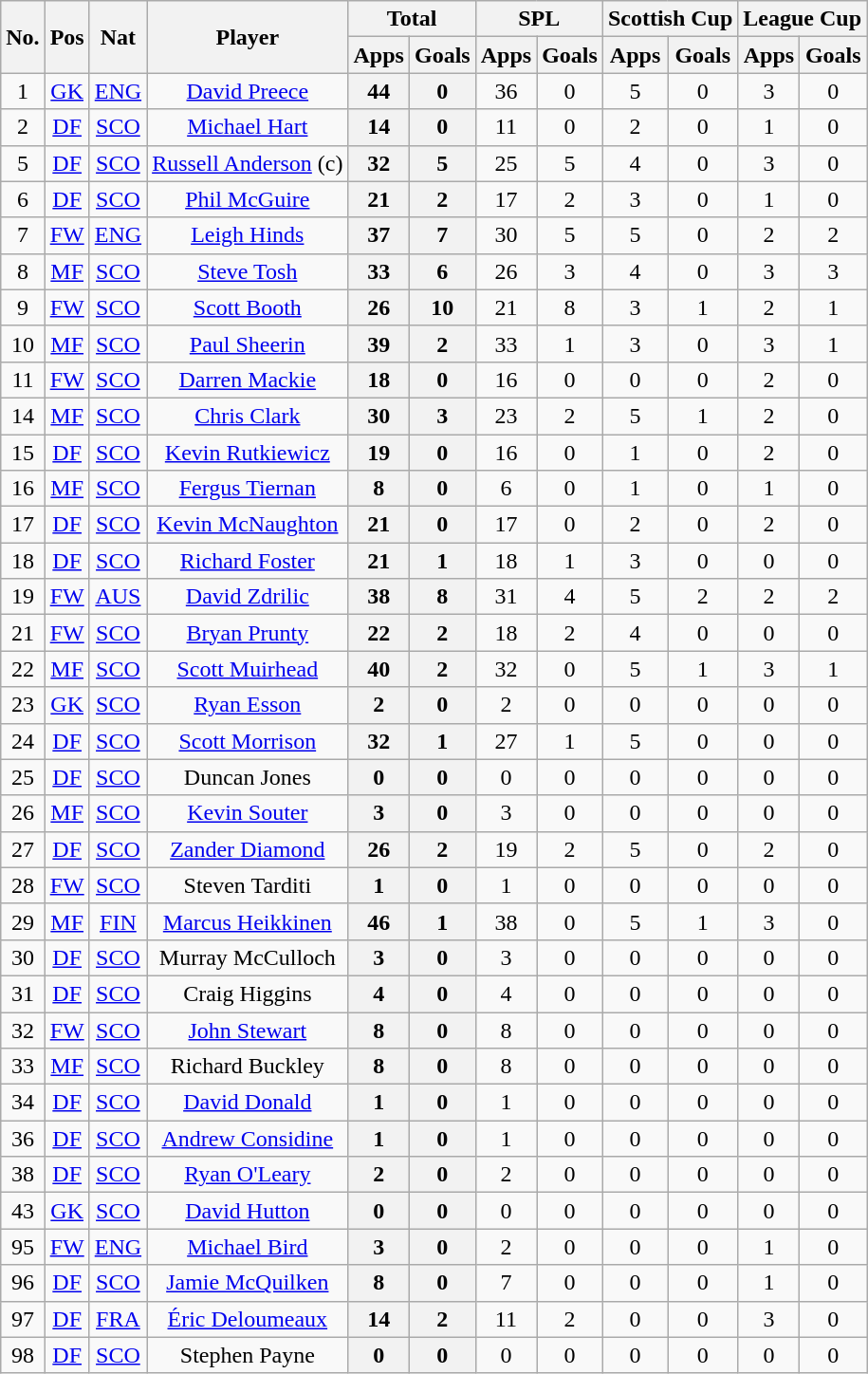<table class="wikitable sortable" style="text-align: center;">
<tr>
<th rowspan="2"><abbr>No.</abbr></th>
<th rowspan="2"><abbr>Pos</abbr></th>
<th rowspan="2"><abbr>Nat</abbr></th>
<th rowspan="2">Player</th>
<th colspan="2">Total</th>
<th colspan="2">SPL</th>
<th colspan="2">Scottish Cup</th>
<th colspan="2">League Cup</th>
</tr>
<tr>
<th>Apps</th>
<th>Goals</th>
<th>Apps</th>
<th>Goals</th>
<th>Apps</th>
<th>Goals</th>
<th>Apps</th>
<th>Goals</th>
</tr>
<tr>
<td>1</td>
<td><a href='#'>GK</a></td>
<td> <a href='#'>ENG</a></td>
<td><a href='#'>David Preece</a></td>
<th>44</th>
<th>0</th>
<td>36</td>
<td>0</td>
<td>5</td>
<td>0</td>
<td>3</td>
<td>0</td>
</tr>
<tr>
<td>2</td>
<td><a href='#'>DF</a></td>
<td> <a href='#'>SCO</a></td>
<td><a href='#'>Michael Hart</a></td>
<th>14</th>
<th>0</th>
<td>11</td>
<td>0</td>
<td>2</td>
<td>0</td>
<td>1</td>
<td>0</td>
</tr>
<tr>
<td>5</td>
<td><a href='#'>DF</a></td>
<td> <a href='#'>SCO</a></td>
<td><a href='#'>Russell Anderson</a> (c)</td>
<th>32</th>
<th>5</th>
<td>25</td>
<td>5</td>
<td>4</td>
<td>0</td>
<td>3</td>
<td>0</td>
</tr>
<tr>
<td>6</td>
<td><a href='#'>DF</a></td>
<td> <a href='#'>SCO</a></td>
<td><a href='#'>Phil McGuire</a></td>
<th>21</th>
<th>2</th>
<td>17</td>
<td>2</td>
<td>3</td>
<td>0</td>
<td>1</td>
<td>0</td>
</tr>
<tr>
<td>7</td>
<td><a href='#'>FW</a></td>
<td> <a href='#'>ENG</a></td>
<td><a href='#'>Leigh Hinds</a></td>
<th>37</th>
<th>7</th>
<td>30</td>
<td>5</td>
<td>5</td>
<td>0</td>
<td>2</td>
<td>2</td>
</tr>
<tr>
<td>8</td>
<td><a href='#'>MF</a></td>
<td> <a href='#'>SCO</a></td>
<td><a href='#'>Steve Tosh</a></td>
<th>33</th>
<th>6</th>
<td>26</td>
<td>3</td>
<td>4</td>
<td>0</td>
<td>3</td>
<td>3</td>
</tr>
<tr>
<td>9</td>
<td><a href='#'>FW</a></td>
<td> <a href='#'>SCO</a></td>
<td><a href='#'>Scott Booth</a></td>
<th>26</th>
<th>10</th>
<td>21</td>
<td>8</td>
<td>3</td>
<td>1</td>
<td>2</td>
<td>1</td>
</tr>
<tr>
<td>10</td>
<td><a href='#'>MF</a></td>
<td> <a href='#'>SCO</a></td>
<td><a href='#'>Paul Sheerin</a></td>
<th>39</th>
<th>2</th>
<td>33</td>
<td>1</td>
<td>3</td>
<td>0</td>
<td>3</td>
<td>1</td>
</tr>
<tr>
<td>11</td>
<td><a href='#'>FW</a></td>
<td> <a href='#'>SCO</a></td>
<td><a href='#'>Darren Mackie</a></td>
<th>18</th>
<th>0</th>
<td>16</td>
<td>0</td>
<td>0</td>
<td>0</td>
<td>2</td>
<td>0</td>
</tr>
<tr>
<td>14</td>
<td><a href='#'>MF</a></td>
<td> <a href='#'>SCO</a></td>
<td><a href='#'>Chris Clark</a></td>
<th>30</th>
<th>3</th>
<td>23</td>
<td>2</td>
<td>5</td>
<td>1</td>
<td>2</td>
<td>0</td>
</tr>
<tr>
<td>15</td>
<td><a href='#'>DF</a></td>
<td> <a href='#'>SCO</a></td>
<td><a href='#'>Kevin Rutkiewicz</a></td>
<th>19</th>
<th>0</th>
<td>16</td>
<td>0</td>
<td>1</td>
<td>0</td>
<td>2</td>
<td>0</td>
</tr>
<tr>
<td>16</td>
<td><a href='#'>MF</a></td>
<td> <a href='#'>SCO</a></td>
<td><a href='#'>Fergus Tiernan</a></td>
<th>8</th>
<th>0</th>
<td>6</td>
<td>0</td>
<td>1</td>
<td>0</td>
<td>1</td>
<td>0</td>
</tr>
<tr>
<td>17</td>
<td><a href='#'>DF</a></td>
<td> <a href='#'>SCO</a></td>
<td><a href='#'>Kevin McNaughton</a></td>
<th>21</th>
<th>0</th>
<td>17</td>
<td>0</td>
<td>2</td>
<td>0</td>
<td>2</td>
<td>0</td>
</tr>
<tr>
<td>18</td>
<td><a href='#'>DF</a></td>
<td> <a href='#'>SCO</a></td>
<td><a href='#'>Richard Foster</a></td>
<th>21</th>
<th>1</th>
<td>18</td>
<td>1</td>
<td>3</td>
<td>0</td>
<td>0</td>
<td>0</td>
</tr>
<tr>
<td>19</td>
<td><a href='#'>FW</a></td>
<td> <a href='#'>AUS</a></td>
<td><a href='#'>David Zdrilic</a></td>
<th>38</th>
<th>8</th>
<td>31</td>
<td>4</td>
<td>5</td>
<td>2</td>
<td>2</td>
<td>2</td>
</tr>
<tr>
<td>21</td>
<td><a href='#'>FW</a></td>
<td> <a href='#'>SCO</a></td>
<td><a href='#'>Bryan Prunty</a></td>
<th>22</th>
<th>2</th>
<td>18</td>
<td>2</td>
<td>4</td>
<td>0</td>
<td>0</td>
<td>0</td>
</tr>
<tr>
<td>22</td>
<td><a href='#'>MF</a></td>
<td> <a href='#'>SCO</a></td>
<td><a href='#'>Scott Muirhead</a></td>
<th>40</th>
<th>2</th>
<td>32</td>
<td>0</td>
<td>5</td>
<td>1</td>
<td>3</td>
<td>1</td>
</tr>
<tr>
<td>23</td>
<td><a href='#'>GK</a></td>
<td> <a href='#'>SCO</a></td>
<td><a href='#'>Ryan Esson</a></td>
<th>2</th>
<th>0</th>
<td>2</td>
<td>0</td>
<td>0</td>
<td>0</td>
<td>0</td>
<td>0</td>
</tr>
<tr>
<td>24</td>
<td><a href='#'>DF</a></td>
<td> <a href='#'>SCO</a></td>
<td><a href='#'>Scott Morrison</a></td>
<th>32</th>
<th>1</th>
<td>27</td>
<td>1</td>
<td>5</td>
<td>0</td>
<td>0</td>
<td>0</td>
</tr>
<tr>
<td>25</td>
<td><a href='#'>DF</a></td>
<td> <a href='#'>SCO</a></td>
<td>Duncan Jones</td>
<th>0</th>
<th>0</th>
<td>0</td>
<td>0</td>
<td>0</td>
<td>0</td>
<td>0</td>
<td>0</td>
</tr>
<tr>
<td>26</td>
<td><a href='#'>MF</a></td>
<td> <a href='#'>SCO</a></td>
<td><a href='#'>Kevin Souter</a></td>
<th>3</th>
<th>0</th>
<td>3</td>
<td>0</td>
<td>0</td>
<td>0</td>
<td>0</td>
<td>0</td>
</tr>
<tr>
<td>27</td>
<td><a href='#'>DF</a></td>
<td> <a href='#'>SCO</a></td>
<td><a href='#'>Zander Diamond</a></td>
<th>26</th>
<th>2</th>
<td>19</td>
<td>2</td>
<td>5</td>
<td>0</td>
<td>2</td>
<td>0</td>
</tr>
<tr>
<td>28</td>
<td><a href='#'>FW</a></td>
<td> <a href='#'>SCO</a></td>
<td>Steven Tarditi</td>
<th>1</th>
<th>0</th>
<td>1</td>
<td>0</td>
<td>0</td>
<td>0</td>
<td>0</td>
<td>0</td>
</tr>
<tr>
<td>29</td>
<td><a href='#'>MF</a></td>
<td> <a href='#'>FIN</a></td>
<td><a href='#'>Marcus Heikkinen</a></td>
<th>46</th>
<th>1</th>
<td>38</td>
<td>0</td>
<td>5</td>
<td>1</td>
<td>3</td>
<td>0</td>
</tr>
<tr>
<td>30</td>
<td><a href='#'>DF</a></td>
<td> <a href='#'>SCO</a></td>
<td>Murray McCulloch</td>
<th>3</th>
<th>0</th>
<td>3</td>
<td>0</td>
<td>0</td>
<td>0</td>
<td>0</td>
<td>0</td>
</tr>
<tr>
<td>31</td>
<td><a href='#'>DF</a></td>
<td> <a href='#'>SCO</a></td>
<td>Craig Higgins</td>
<th>4</th>
<th>0</th>
<td>4</td>
<td>0</td>
<td>0</td>
<td>0</td>
<td>0</td>
<td>0</td>
</tr>
<tr>
<td>32</td>
<td><a href='#'>FW</a></td>
<td> <a href='#'>SCO</a></td>
<td><a href='#'>John Stewart</a></td>
<th>8</th>
<th>0</th>
<td>8</td>
<td>0</td>
<td>0</td>
<td>0</td>
<td>0</td>
<td>0</td>
</tr>
<tr>
<td>33</td>
<td><a href='#'>MF</a></td>
<td> <a href='#'>SCO</a></td>
<td>Richard Buckley</td>
<th>8</th>
<th>0</th>
<td>8</td>
<td>0</td>
<td>0</td>
<td>0</td>
<td>0</td>
<td>0</td>
</tr>
<tr>
<td>34</td>
<td><a href='#'>DF</a></td>
<td> <a href='#'>SCO</a></td>
<td><a href='#'>David Donald</a></td>
<th>1</th>
<th>0</th>
<td>1</td>
<td>0</td>
<td>0</td>
<td>0</td>
<td>0</td>
<td>0</td>
</tr>
<tr>
<td>36</td>
<td><a href='#'>DF</a></td>
<td> <a href='#'>SCO</a></td>
<td><a href='#'>Andrew Considine</a></td>
<th>1</th>
<th>0</th>
<td>1</td>
<td>0</td>
<td>0</td>
<td>0</td>
<td>0</td>
<td>0</td>
</tr>
<tr>
<td>38</td>
<td><a href='#'>DF</a></td>
<td> <a href='#'>SCO</a></td>
<td><a href='#'>Ryan O'Leary</a></td>
<th>2</th>
<th>0</th>
<td>2</td>
<td>0</td>
<td>0</td>
<td>0</td>
<td>0</td>
<td>0</td>
</tr>
<tr>
<td>43</td>
<td><a href='#'>GK</a></td>
<td> <a href='#'>SCO</a></td>
<td><a href='#'>David Hutton</a></td>
<th>0</th>
<th>0</th>
<td>0</td>
<td>0</td>
<td>0</td>
<td>0</td>
<td>0</td>
<td>0</td>
</tr>
<tr>
<td>95</td>
<td><a href='#'>FW</a></td>
<td> <a href='#'>ENG</a></td>
<td><a href='#'>Michael Bird</a></td>
<th>3</th>
<th>0</th>
<td>2</td>
<td>0</td>
<td>0</td>
<td>0</td>
<td>1</td>
<td>0</td>
</tr>
<tr>
<td>96</td>
<td><a href='#'>DF</a></td>
<td> <a href='#'>SCO</a></td>
<td><a href='#'>Jamie McQuilken</a></td>
<th>8</th>
<th>0</th>
<td>7</td>
<td>0</td>
<td>0</td>
<td>0</td>
<td>1</td>
<td>0</td>
</tr>
<tr>
<td>97</td>
<td><a href='#'>DF</a></td>
<td> <a href='#'>FRA</a></td>
<td><a href='#'>Éric Deloumeaux</a></td>
<th>14</th>
<th>2</th>
<td>11</td>
<td>2</td>
<td>0</td>
<td>0</td>
<td>3</td>
<td>0</td>
</tr>
<tr>
<td>98</td>
<td><a href='#'>DF</a></td>
<td> <a href='#'>SCO</a></td>
<td>Stephen Payne</td>
<th>0</th>
<th>0</th>
<td>0</td>
<td>0</td>
<td>0</td>
<td>0</td>
<td>0</td>
<td>0</td>
</tr>
</table>
